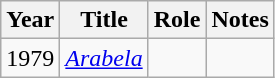<table class="wikitable sortable">
<tr>
<th>Year</th>
<th>Title</th>
<th>Role</th>
<th class="unsortable">Notes</th>
</tr>
<tr>
<td>1979</td>
<td><em><a href='#'>Arabela</a></em></td>
<td></td>
</tr>
</table>
